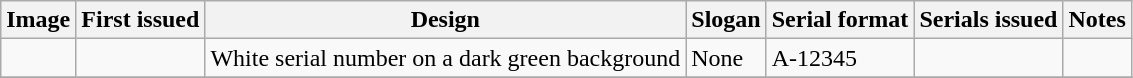<table class="wikitable">
<tr>
<th>Image</th>
<th>First issued</th>
<th>Design</th>
<th>Slogan</th>
<th>Serial format</th>
<th>Serials issued</th>
<th>Notes</th>
</tr>
<tr>
<td></td>
<td></td>
<td>White serial number on a dark green background</td>
<td>None</td>
<td>A-12345</td>
<td></td>
<td></td>
</tr>
<tr>
</tr>
</table>
